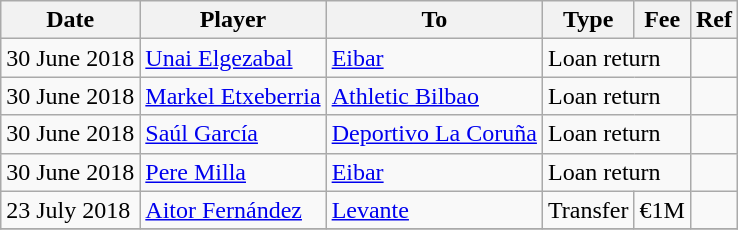<table class="wikitable">
<tr>
<th>Date</th>
<th>Player</th>
<th>To</th>
<th>Type</th>
<th>Fee</th>
<th>Ref</th>
</tr>
<tr>
<td>30 June 2018</td>
<td> <a href='#'>Unai Elgezabal</a></td>
<td> <a href='#'>Eibar</a></td>
<td colspan=2>Loan return</td>
<td></td>
</tr>
<tr>
<td>30 June 2018</td>
<td> <a href='#'>Markel Etxeberria</a></td>
<td> <a href='#'>Athletic Bilbao</a></td>
<td colspan=2>Loan return</td>
<td></td>
</tr>
<tr>
<td>30 June 2018</td>
<td> <a href='#'>Saúl García</a></td>
<td> <a href='#'>Deportivo La Coruña</a></td>
<td colspan=2>Loan return</td>
<td></td>
</tr>
<tr>
<td>30 June 2018</td>
<td> <a href='#'>Pere Milla</a></td>
<td> <a href='#'>Eibar</a></td>
<td colspan=2>Loan return</td>
<td></td>
</tr>
<tr>
<td>23 July 2018</td>
<td> <a href='#'>Aitor Fernández</a></td>
<td> <a href='#'>Levante</a></td>
<td>Transfer</td>
<td>€1M</td>
<td></td>
</tr>
<tr>
</tr>
</table>
